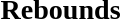<table width=100%>
<tr>
<td width=50% valign=top><br><h3>Rebounds</h3>


</td>
</tr>
</table>
